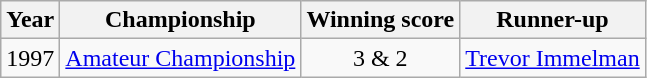<table class="wikitable">
<tr>
<th>Year</th>
<th>Championship</th>
<th>Winning score</th>
<th>Runner-up</th>
</tr>
<tr>
<td>1997</td>
<td><a href='#'>Amateur Championship</a></td>
<td align=center>3 & 2</td>
<td> <a href='#'>Trevor Immelman</a></td>
</tr>
</table>
